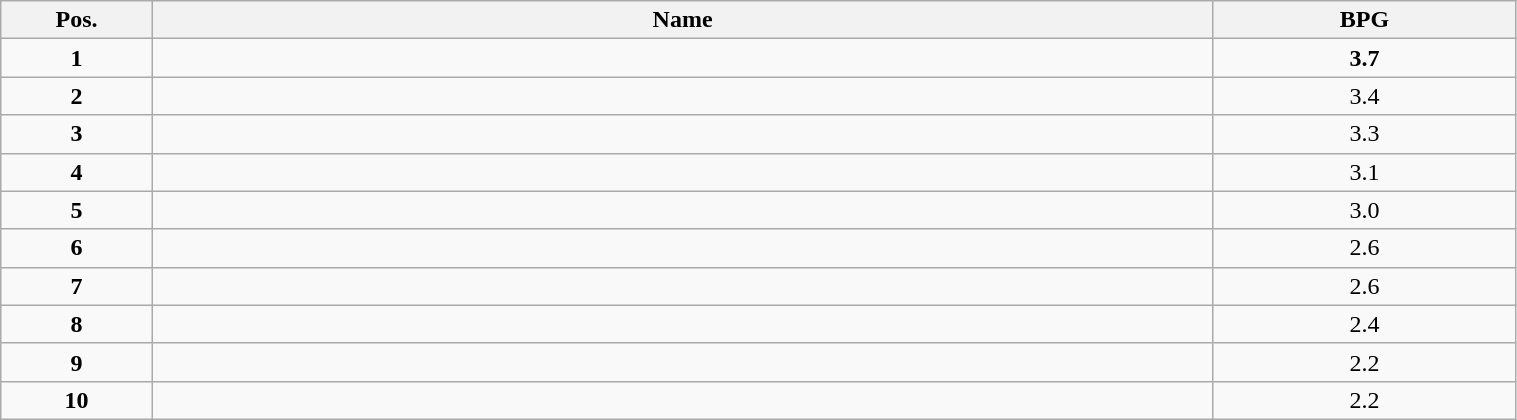<table class="wikitable" style="width:80%;">
<tr>
<th style="width:10%;">Pos.</th>
<th style="width:70%;">Name</th>
<th style="width:20%;">BPG</th>
</tr>
<tr>
<td align=center><strong>1</strong></td>
<td><strong></strong></td>
<td align=center><strong>3.7</strong></td>
</tr>
<tr>
<td align=center><strong>2</strong></td>
<td></td>
<td align=center>3.4</td>
</tr>
<tr>
<td align=center><strong>3</strong></td>
<td></td>
<td align=center>3.3</td>
</tr>
<tr>
<td align=center><strong>4</strong></td>
<td></td>
<td align=center>3.1</td>
</tr>
<tr>
<td align=center><strong>5</strong></td>
<td></td>
<td align=center>3.0</td>
</tr>
<tr>
<td align=center><strong>6</strong></td>
<td></td>
<td align=center>2.6</td>
</tr>
<tr>
<td align=center><strong>7</strong></td>
<td></td>
<td align=center>2.6</td>
</tr>
<tr>
<td align=center><strong>8</strong></td>
<td></td>
<td align=center>2.4</td>
</tr>
<tr>
<td align=center><strong>9</strong></td>
<td></td>
<td align=center>2.2</td>
</tr>
<tr>
<td align=center><strong>10</strong></td>
<td></td>
<td align=center>2.2</td>
</tr>
</table>
